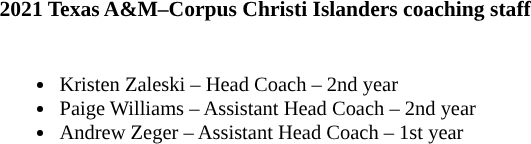<table class="toccolours" style="text-align: left; font-size:90%;">
<tr>
<th colspan="9">2021 Texas A&M–Corpus Christi Islanders coaching staff</th>
</tr>
<tr>
<td style="font-size: 95%;" valign="top"><br><ul><li>Kristen Zaleski – Head Coach – 2nd year</li><li>Paige Williams – Assistant Head Coach – 2nd year</li><li>Andrew Zeger – Assistant Head Coach – 1st year</li></ul></td>
</tr>
</table>
